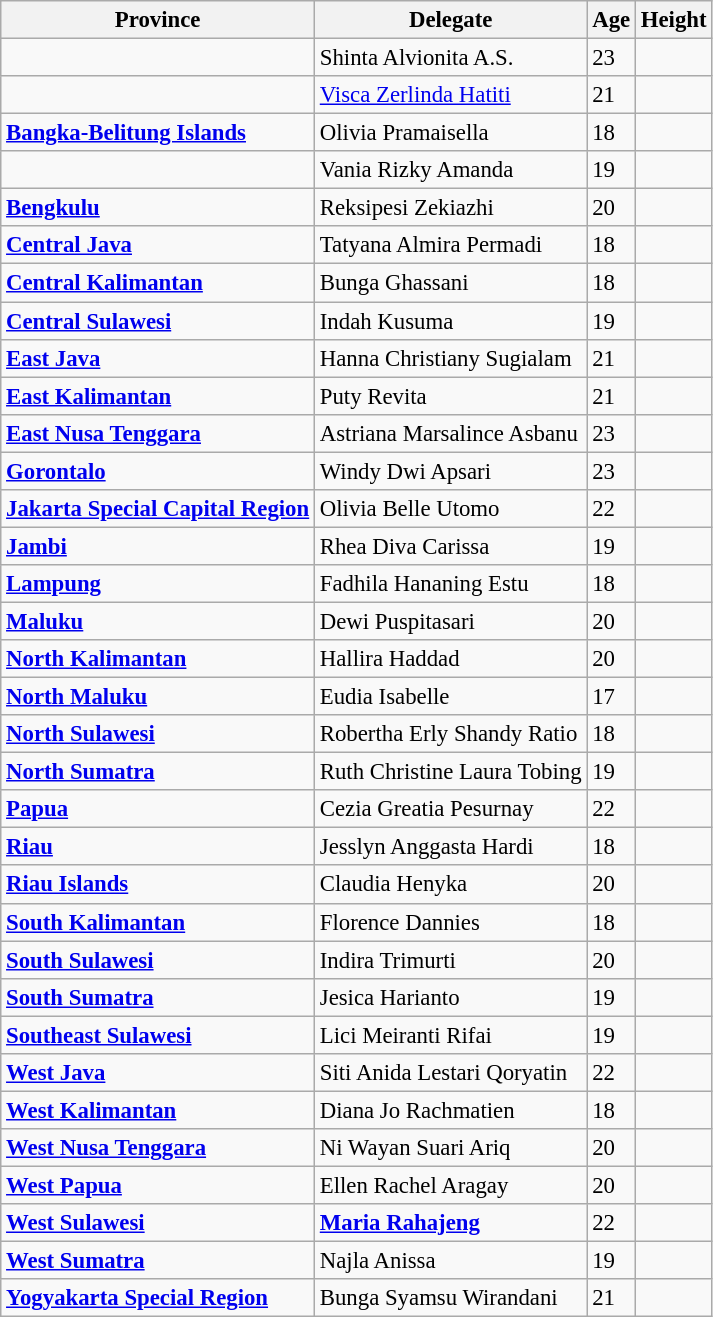<table class="wikitable sortable" style="font-size: 95%;">
<tr>
<th>Province</th>
<th>Delegate</th>
<th>Age</th>
<th>Height</th>
</tr>
<tr>
<td><strong></strong></td>
<td>Shinta Alvionita A.S.</td>
<td>23</td>
<td></td>
</tr>
<tr>
<td><strong></strong></td>
<td><a href='#'>Visca Zerlinda Hatiti</a></td>
<td>21</td>
<td></td>
</tr>
<tr>
<td> <strong><a href='#'>Bangka-Belitung Islands</a></strong></td>
<td>Olivia Pramaisella</td>
<td>18</td>
<td></td>
</tr>
<tr>
<td><strong></strong></td>
<td>Vania Rizky Amanda</td>
<td>19</td>
<td></td>
</tr>
<tr>
<td> <strong><a href='#'>Bengkulu</a></strong></td>
<td>Reksipesi Zekiazhi</td>
<td>20</td>
<td></td>
</tr>
<tr>
<td> <strong><a href='#'>Central Java</a></strong></td>
<td>Tatyana Almira Permadi</td>
<td>18</td>
<td></td>
</tr>
<tr>
<td>  <strong><a href='#'>Central Kalimantan</a></strong></td>
<td>Bunga Ghassani</td>
<td>18</td>
<td></td>
</tr>
<tr>
<td> <strong><a href='#'>Central Sulawesi</a></strong></td>
<td>Indah Kusuma</td>
<td>19</td>
<td></td>
</tr>
<tr>
<td> <strong><a href='#'>East Java</a></strong></td>
<td>Hanna Christiany Sugialam</td>
<td>21</td>
<td></td>
</tr>
<tr>
<td>  <strong><a href='#'>East Kalimantan</a></strong></td>
<td>Puty Revita</td>
<td>21</td>
<td></td>
</tr>
<tr>
<td> <strong><a href='#'>East Nusa Tenggara</a></strong></td>
<td>Astriana Marsalince Asbanu</td>
<td>23</td>
<td></td>
</tr>
<tr>
<td> <strong><a href='#'>Gorontalo</a></strong></td>
<td>Windy Dwi Apsari</td>
<td>23</td>
<td></td>
</tr>
<tr>
<td> <strong><a href='#'>Jakarta Special Capital Region</a></strong></td>
<td>Olivia Belle Utomo</td>
<td>22</td>
<td></td>
</tr>
<tr>
<td> <strong><a href='#'>Jambi</a></strong></td>
<td>Rhea Diva Carissa</td>
<td>19</td>
<td></td>
</tr>
<tr>
<td> <strong><a href='#'>Lampung</a></strong></td>
<td>Fadhila Hananing Estu</td>
<td>18</td>
<td></td>
</tr>
<tr>
<td> <strong><a href='#'>Maluku</a></strong></td>
<td>Dewi Puspitasari</td>
<td>20</td>
<td></td>
</tr>
<tr>
<td>  <strong><a href='#'>North Kalimantan</a></strong></td>
<td>Hallira Haddad</td>
<td>20</td>
<td></td>
</tr>
<tr>
<td> <strong><a href='#'>North Maluku</a></strong></td>
<td>Eudia Isabelle</td>
<td>17</td>
<td></td>
</tr>
<tr>
<td> <strong><a href='#'>North Sulawesi</a></strong></td>
<td>Robertha Erly Shandy Ratio</td>
<td>18</td>
<td></td>
</tr>
<tr>
<td> <strong><a href='#'>North Sumatra</a></strong></td>
<td>Ruth Christine Laura Tobing</td>
<td>19</td>
<td></td>
</tr>
<tr>
<td> <strong><a href='#'>Papua</a></strong></td>
<td>Cezia Greatia Pesurnay</td>
<td>22</td>
<td></td>
</tr>
<tr>
<td> <strong><a href='#'>Riau</a></strong></td>
<td>Jesslyn Anggasta Hardi</td>
<td>18</td>
<td></td>
</tr>
<tr>
<td> <strong><a href='#'>Riau Islands</a></strong></td>
<td>Claudia Henyka</td>
<td>20</td>
<td></td>
</tr>
<tr>
<td> <strong><a href='#'>South Kalimantan</a></strong></td>
<td>Florence Dannies</td>
<td>18</td>
<td></td>
</tr>
<tr>
<td> <strong><a href='#'>South Sulawesi</a></strong></td>
<td>Indira Trimurti</td>
<td>20</td>
<td></td>
</tr>
<tr>
<td> <strong><a href='#'>South Sumatra</a></strong></td>
<td>Jesica Harianto</td>
<td>19</td>
<td></td>
</tr>
<tr>
<td> <strong><a href='#'>Southeast Sulawesi</a></strong></td>
<td>Lici Meiranti Rifai</td>
<td>19</td>
<td></td>
</tr>
<tr>
<td> <strong><a href='#'>West Java</a></strong></td>
<td>Siti Anida Lestari Qoryatin</td>
<td>22</td>
<td></td>
</tr>
<tr>
<td>  <strong><a href='#'>West Kalimantan</a></strong></td>
<td>Diana Jo Rachmatien</td>
<td>18</td>
<td></td>
</tr>
<tr>
<td>  <strong><a href='#'>West Nusa Tenggara</a></strong></td>
<td>Ni Wayan Suari Ariq</td>
<td>20</td>
<td></td>
</tr>
<tr>
<td> <strong><a href='#'>West Papua</a></strong></td>
<td>Ellen Rachel Aragay</td>
<td>20</td>
<td></td>
</tr>
<tr>
<td> <strong><a href='#'>West Sulawesi</a></strong></td>
<td><strong><a href='#'>Maria Rahajeng</a></strong></td>
<td>22</td>
<td></td>
</tr>
<tr>
<td> <strong><a href='#'>West Sumatra</a></strong></td>
<td>Najla Anissa</td>
<td>19</td>
<td></td>
</tr>
<tr>
<td> <strong><a href='#'>Yogyakarta Special Region</a></strong></td>
<td>Bunga Syamsu Wirandani</td>
<td>21</td>
<td></td>
</tr>
</table>
